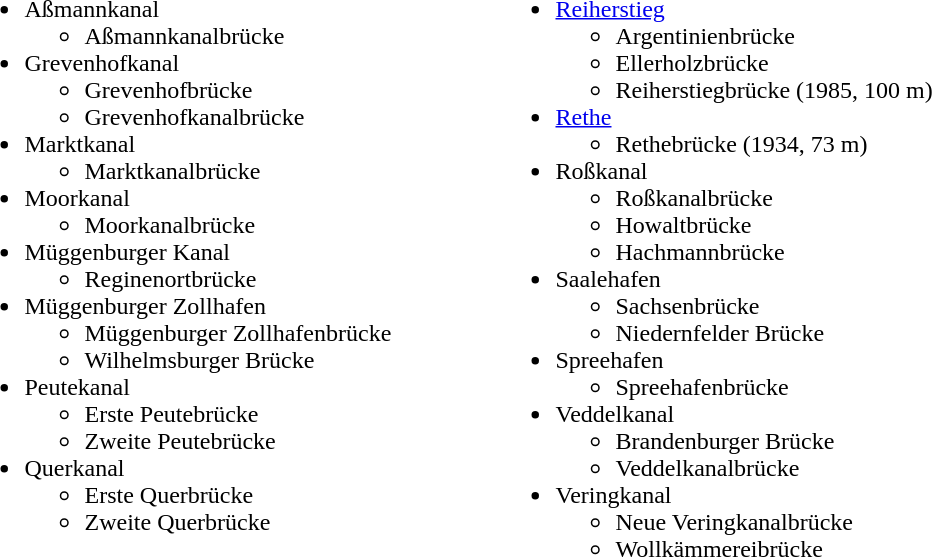<table>
<tr>
<td width="350px" valign=top><br><ul><li>Aßmannkanal<ul><li>Aßmannkanalbrücke</li></ul></li><li>Grevenhofkanal<ul><li>Grevenhofbrücke</li><li>Grevenhofkanalbrücke</li></ul></li><li>Marktkanal<ul><li>Marktkanalbrücke</li></ul></li><li>Moorkanal<ul><li>Moorkanalbrücke</li></ul></li><li>Müggenburger Kanal<ul><li>Reginenortbrücke</li></ul></li><li>Müggenburger Zollhafen<ul><li>Müggenburger Zollhafenbrücke</li><li>Wilhelmsburger Brücke</li></ul></li><li>Peutekanal<ul><li>Erste Peutebrücke</li><li>Zweite Peutebrücke</li></ul></li><li>Querkanal<ul><li>Erste Querbrücke</li><li>Zweite Querbrücke</li></ul></li></ul></td>
<td width="350px" valign=top><br><ul><li><a href='#'>Reiherstieg</a><ul><li>Argentinienbrücke</li><li>Ellerholzbrücke</li><li>Reiherstiegbrücke (1985, 100 m)</li></ul></li><li><a href='#'>Rethe</a><ul><li>Rethebrücke (1934, 73 m)</li></ul></li><li>Roßkanal<ul><li>Roßkanalbrücke</li><li>Howaltbrücke</li><li>Hachmannbrücke</li></ul></li><li>Saalehafen<ul><li>Sachsenbrücke</li><li>Niedernfelder Brücke</li></ul></li><li>Spreehafen<ul><li>Spreehafenbrücke</li></ul></li><li>Veddelkanal<ul><li>Brandenburger Brücke</li><li>Veddelkanalbrücke</li></ul></li><li>Veringkanal<ul><li>Neue Veringkanalbrücke</li><li>Wollkämmereibrücke</li></ul></li></ul></td>
</tr>
</table>
